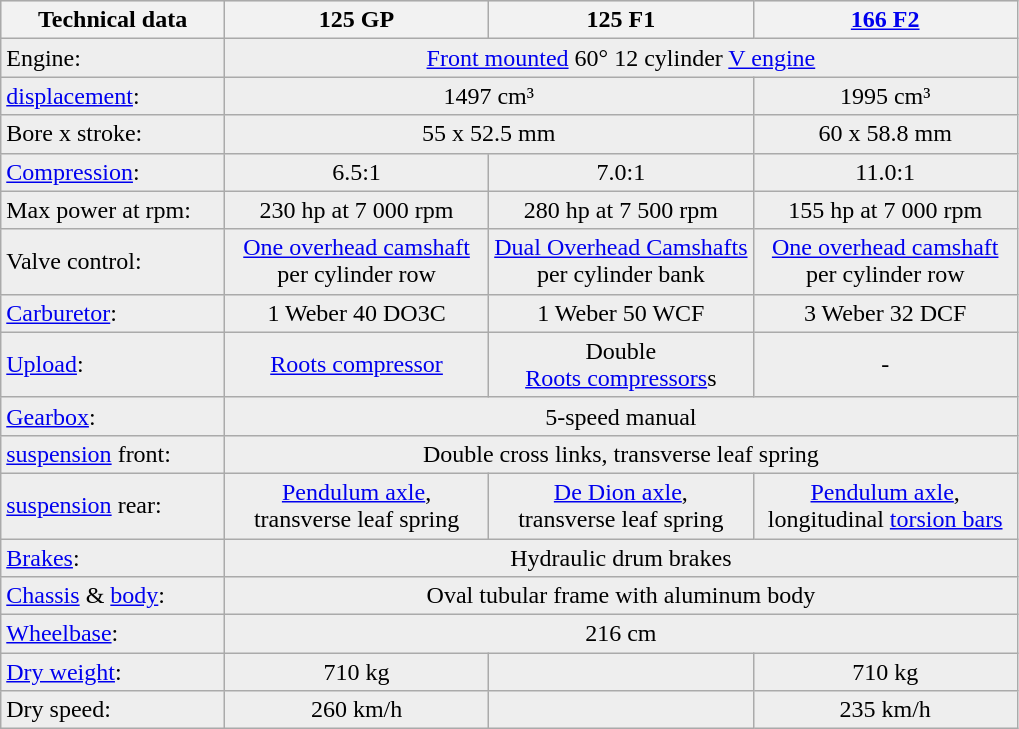<table class="prettytable">
<tr ---- bgcolor="#DDDDDD">
<th width="22%">Technical data</th>
<th width="26%">125 GP</th>
<th width="26%">125 F1</th>
<th width="26%"><a href='#'>166 F2</a></th>
</tr>
<tr ---- bgcolor="#EEEEEE">
<td>Engine: </td>
<td colspan="3" align="center"><a href='#'>Front mounted</a> 60° 12 cylinder <a href='#'>V engine</a></td>
</tr>
<tr ---- bgcolor="#EEEEEE">
<td><a href='#'>displacement</a>: </td>
<td colspan="2" align="center">1497 cm³</td>
<td align="center">1995 cm³</td>
</tr>
<tr ---- bgcolor="#EEEEEE">
<td>Bore x stroke: </td>
<td colspan="2" align="center">55 x 52.5 mm</td>
<td align="center">60 x 58.8 mm</td>
</tr>
<tr ---- bgcolor="#EEEEEE">
<td><a href='#'>Compression</a>: </td>
<td align="center">6.5:1</td>
<td align="center">7.0:1</td>
<td align="center">11.0:1</td>
</tr>
<tr ---- bgcolor="#EEEEEE">
<td>Max power at rpm: </td>
<td align="center">230 hp at 7 000 rpm</td>
<td align="center">280 hp at 7 500 rpm</td>
<td align="center">155 hp at 7 000 rpm</td>
</tr>
<tr ---- bgcolor="#EEEEEE">
<td>Valve control: </td>
<td align="center"><a href='#'>One overhead camshaft</a><br>per cylinder row</td>
<td align="center"><a href='#'>Dual Overhead Camshafts</a><br>per cylinder bank</td>
<td align="center"><a href='#'>One overhead camshaft</a><br>per cylinder row</td>
</tr>
<tr ---- bgcolor="#EEEEEE">
<td><a href='#'>Carburetor</a>: </td>
<td align="center">1 Weber 40 DO3C</td>
<td align="center">1 Weber 50 WCF</td>
<td align="center">3 Weber 32 DCF</td>
</tr>
<tr ---- bgcolor="#EEEEEE">
<td><a href='#'>Upload</a>: </td>
<td align="center"><a href='#'>Roots compressor</a></td>
<td align="center">Double<br><a href='#'>Roots compressors</a>s</td>
<td align="center">-</td>
</tr>
<tr ---- bgcolor="#EEEEEE">
<td><a href='#'>Gearbox</a>: </td>
<td colspan="3" align="center">5-speed manual</td>
</tr>
<tr ---- bgcolor="#EEEEEE">
<td><a href='#'>suspension</a>  front: </td>
<td colspan="3" align="center">Double cross links, transverse leaf spring</td>
</tr>
<tr ---- bgcolor="#EEEEEE">
<td><a href='#'>suspension</a>  rear: </td>
<td align="center"><a href='#'>Pendulum axle</a>,<br>transverse leaf spring</td>
<td align="center"><a href='#'>De Dion axle</a>,<br>transverse leaf spring</td>
<td align="center"><a href='#'>Pendulum axle</a>,<br>longitudinal <a href='#'>torsion bars</a></td>
</tr>
<tr ---- bgcolor="#EEEEEE">
<td><a href='#'>Brakes</a>: </td>
<td colspan="3" align="center">Hydraulic drum brakes</td>
</tr>
<tr ---- bgcolor="#EEEEEE">
<td><a href='#'>Chassis</a> & <a href='#'>body</a>: </td>
<td colspan="3" align="center">Oval tubular frame with aluminum body</td>
</tr>
<tr ---- bgcolor="#EEEEEE">
<td><a href='#'>Wheelbase</a>: </td>
<td colspan="3" align="center">216 cm</td>
</tr>
<tr ---- bgcolor="#EEEEEE">
<td><a href='#'>Dry weight</a>: </td>
<td align="center">710 kg</td>
<td align="center"></td>
<td align="center">710 kg</td>
</tr>
<tr ---- bgcolor="#EEEEEE">
<td>Dry speed: </td>
<td align="center">260 km/h</td>
<td align="center"></td>
<td align="center">235 km/h</td>
</tr>
</table>
